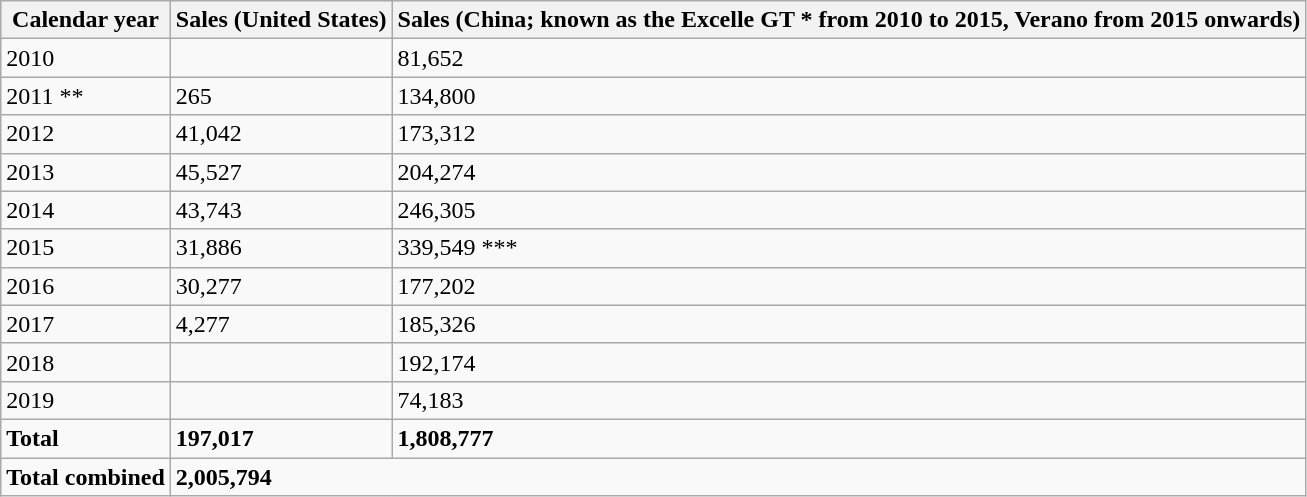<table class="wikitable">
<tr>
<th>Calendar year</th>
<th>Sales (United States)</th>
<th>Sales (China; known as the Excelle GT * from 2010 to 2015, Verano from 2015 onwards)</th>
</tr>
<tr>
<td>2010</td>
<td></td>
<td>81,652</td>
</tr>
<tr>
<td>2011 **</td>
<td>265</td>
<td>134,800</td>
</tr>
<tr>
<td>2012</td>
<td>41,042</td>
<td>173,312</td>
</tr>
<tr>
<td>2013</td>
<td>45,527</td>
<td>204,274</td>
</tr>
<tr>
<td>2014</td>
<td>43,743</td>
<td>246,305</td>
</tr>
<tr>
<td>2015</td>
<td>31,886</td>
<td>339,549 ***</td>
</tr>
<tr>
<td>2016</td>
<td>30,277</td>
<td>177,202</td>
</tr>
<tr>
<td>2017</td>
<td>4,277</td>
<td>185,326</td>
</tr>
<tr>
<td>2018</td>
<td></td>
<td>192,174</td>
</tr>
<tr>
<td>2019</td>
<td></td>
<td>74,183</td>
</tr>
<tr>
<td><strong>Total</strong></td>
<td><strong>197,017</strong></td>
<td><strong>1,808,777</strong></td>
</tr>
<tr>
<td><strong>Total combined</strong></td>
<td colspan="2"><strong>2,005,794</strong></td>
</tr>
</table>
